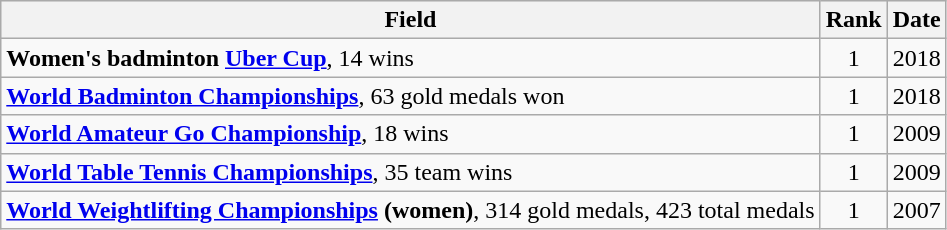<table class="wikitable sortable">
<tr style="background:#ececec;">
<th>Field</th>
<th>Rank</th>
<th>Date</th>
</tr>
<tr>
<td><strong>Women's badminton <a href='#'>Uber Cup</a></strong>, 14 wins</td>
<td style="text-align:center;">1</td>
<td align="right">2018</td>
</tr>
<tr>
<td><strong><a href='#'>World Badminton Championships</a></strong>, 63 gold medals won</td>
<td style="text-align:center;">1</td>
<td align="right">2018</td>
</tr>
<tr>
<td><strong><a href='#'>World Amateur Go Championship</a></strong>, 18 wins</td>
<td style="text-align:center;">1</td>
<td align="right">2009</td>
</tr>
<tr>
<td><strong><a href='#'>World Table Tennis Championships</a></strong>, 35 team wins</td>
<td style="text-align:center;">1</td>
<td align="right">2009</td>
</tr>
<tr>
<td><strong><a href='#'>World Weightlifting Championships</a> (women)</strong>, 314 gold medals, 423 total medals</td>
<td style="text-align:center;">1</td>
<td align="right">2007</td>
</tr>
</table>
